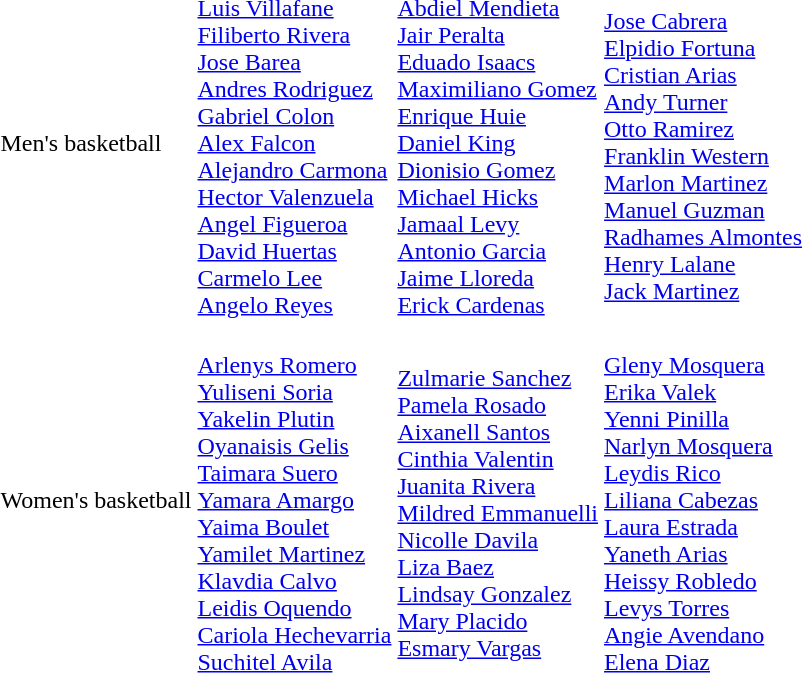<table>
<tr>
<td>Men's basketball</td>
<td><br><a href='#'>Luis Villafane</a><br><a href='#'>Filiberto Rivera</a><br><a href='#'>Jose Barea</a><br><a href='#'>Andres Rodriguez</a><br><a href='#'>Gabriel Colon</a><br><a href='#'>Alex Falcon</a><br><a href='#'>Alejandro Carmona</a><br><a href='#'>Hector Valenzuela</a><br><a href='#'>Angel Figueroa</a><br><a href='#'>David Huertas</a><br><a href='#'>Carmelo Lee</a><br><a href='#'>Angelo Reyes</a></td>
<td><br><a href='#'>Abdiel Mendieta</a><br><a href='#'>Jair Peralta</a><br><a href='#'>Eduado Isaacs</a><br><a href='#'>Maximiliano Gomez</a><br><a href='#'>Enrique Huie</a><br><a href='#'>Daniel King</a><br><a href='#'>Dionisio Gomez</a><br><a href='#'>Michael Hicks</a><br><a href='#'>Jamaal Levy</a><br><a href='#'>Antonio Garcia</a><br><a href='#'>Jaime Lloreda</a><br><a href='#'>Erick Cardenas</a></td>
<td><br><a href='#'>Jose Cabrera</a><br><a href='#'>Elpidio Fortuna</a><br><a href='#'>Cristian Arias</a><br><a href='#'>Andy Turner</a><br><a href='#'>Otto Ramirez</a><br><a href='#'>Franklin Western</a><br><a href='#'>Marlon Martinez</a><br><a href='#'>Manuel Guzman</a><br><a href='#'>Radhames Almontes</a><br><a href='#'>Henry Lalane</a><br><a href='#'>Jack Martinez</a></td>
</tr>
<tr>
<td>Women's basketball</td>
<td><br><a href='#'>Arlenys Romero</a><br><a href='#'>Yuliseni Soria</a><br><a href='#'>Yakelin Plutin</a><br><a href='#'>Oyanaisis Gelis</a><br><a href='#'>Taimara Suero</a><br><a href='#'>Yamara Amargo</a><br><a href='#'>Yaima Boulet</a><br><a href='#'>Yamilet Martinez</a><br><a href='#'>Klavdia Calvo</a><br><a href='#'>Leidis Oquendo</a><br><a href='#'>Cariola Hechevarria</a><br><a href='#'>Suchitel Avila</a></td>
<td><br><a href='#'>Zulmarie Sanchez</a><br><a href='#'>Pamela Rosado</a><br><a href='#'>Aixanell Santos</a><br><a href='#'>Cinthia Valentin</a><br><a href='#'>Juanita Rivera</a><br><a href='#'>Mildred Emmanuelli</a><br><a href='#'>Nicolle Davila</a><br><a href='#'>Liza Baez</a><br><a href='#'>Lindsay Gonzalez</a><br><a href='#'>Mary Placido</a><br><a href='#'>Esmary Vargas</a></td>
<td><br><a href='#'>Gleny Mosquera</a><br><a href='#'>Erika Valek</a><br><a href='#'>Yenni Pinilla</a><br><a href='#'>Narlyn Mosquera</a><br><a href='#'>Leydis Rico</a><br><a href='#'>Liliana Cabezas</a><br><a href='#'>Laura Estrada</a><br><a href='#'>Yaneth Arias</a><br><a href='#'>Heissy Robledo</a><br><a href='#'>Levys Torres</a><br><a href='#'>Angie Avendano</a><br><a href='#'>Elena Diaz</a></td>
</tr>
</table>
